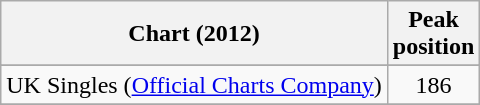<table class="wikitable sortable">
<tr>
<th>Chart (2012)</th>
<th>Peak<br>position</th>
</tr>
<tr>
</tr>
<tr>
<td>UK Singles (<a href='#'>Official Charts Company</a>)</td>
<td style="text-align:center;">186</td>
</tr>
<tr>
</tr>
</table>
